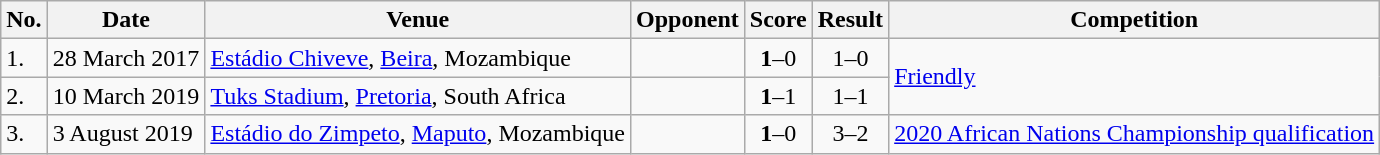<table class="wikitable" style="font-size:100%;">
<tr>
<th>No.</th>
<th>Date</th>
<th>Venue</th>
<th>Opponent</th>
<th>Score</th>
<th>Result</th>
<th>Competition</th>
</tr>
<tr>
<td>1.</td>
<td>28 March 2017</td>
<td><a href='#'>Estádio Chiveve</a>, <a href='#'>Beira</a>, Mozambique</td>
<td></td>
<td align=center><strong>1</strong>–0</td>
<td align=center>1–0</td>
<td rowspan=2><a href='#'>Friendly</a></td>
</tr>
<tr>
<td>2.</td>
<td>10 March 2019</td>
<td><a href='#'>Tuks Stadium</a>, <a href='#'>Pretoria</a>, South Africa</td>
<td></td>
<td align=center><strong>1</strong>–1</td>
<td align=center>1–1</td>
</tr>
<tr>
<td>3.</td>
<td>3 August 2019</td>
<td><a href='#'>Estádio do Zimpeto</a>, <a href='#'>Maputo</a>, Mozambique</td>
<td></td>
<td align=center><strong>1</strong>–0</td>
<td align=center>3–2</td>
<td><a href='#'>2020 African Nations Championship qualification</a></td>
</tr>
</table>
